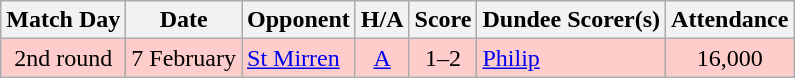<table class="wikitable" style="text-align:center">
<tr>
<th>Match Day</th>
<th>Date</th>
<th>Opponent</th>
<th>H/A</th>
<th>Score</th>
<th>Dundee Scorer(s)</th>
<th>Attendance</th>
</tr>
<tr bgcolor="#FFCCCC">
<td>2nd round</td>
<td align="left">7 February</td>
<td align="left"><a href='#'>St Mirren</a></td>
<td><a href='#'>A</a></td>
<td>1–2</td>
<td align="left"><a href='#'>Philip</a></td>
<td>16,000</td>
</tr>
</table>
